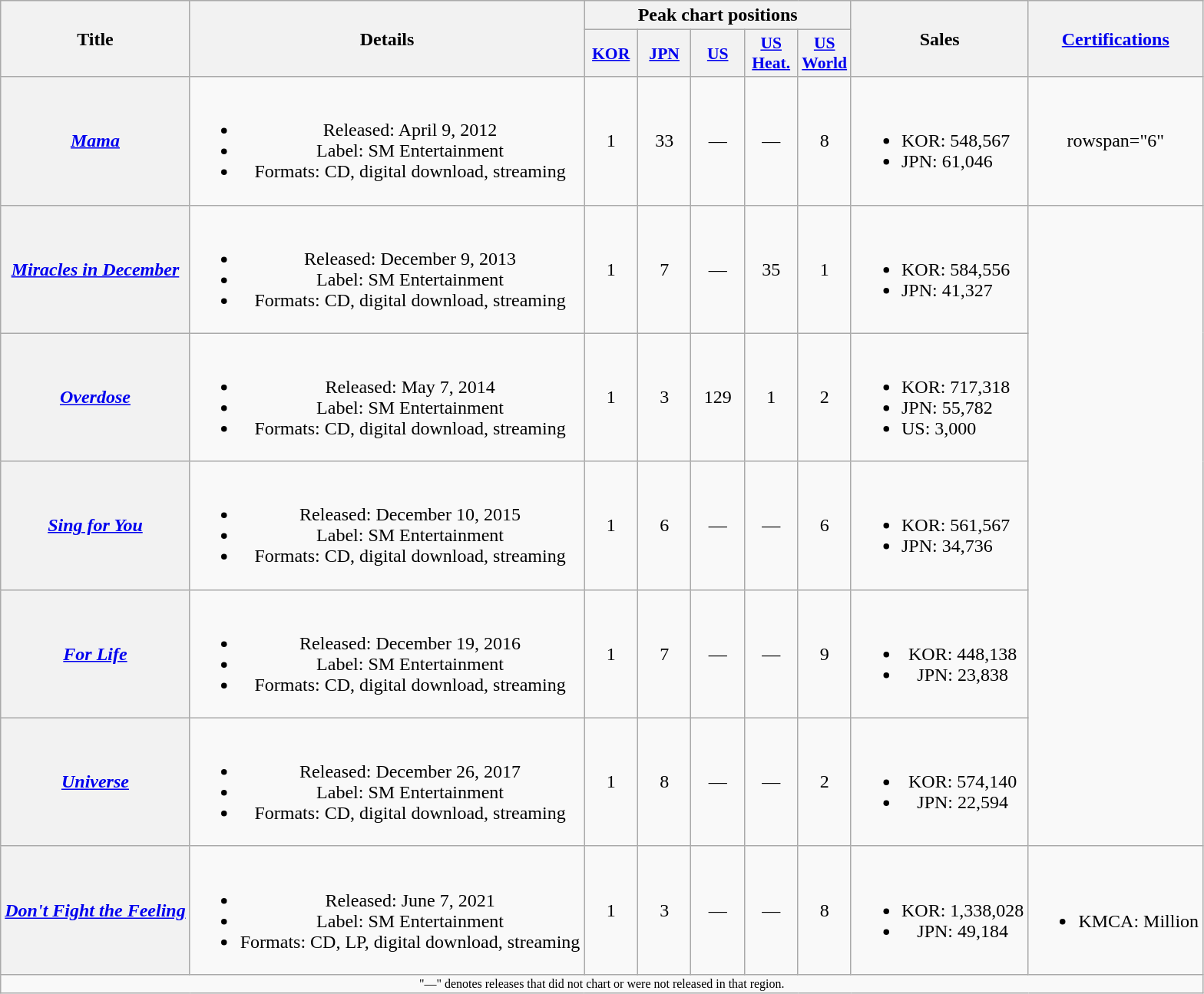<table class="wikitable plainrowheaders" style="text-align:center; white-space:nowrap;">
<tr>
<th scope="col" rowspan="2">Title</th>
<th scope="col" rowspan="2">Details</th>
<th scope="col" colspan="5">Peak chart positions</th>
<th scope="col" rowspan="2">Sales</th>
<th scope="col" rowspan="2"><a href='#'>Certifications</a></th>
</tr>
<tr>
<th scope="col" style="width:2.75em;font-size:90%;"><a href='#'>KOR</a><br></th>
<th scope="col" style="width:2.75em;font-size:90%;"><a href='#'>JPN</a><br></th>
<th scope="col" style="width:2.75em;font-size:90%;"><a href='#'>US</a><br></th>
<th scope="col" style="width:2.75em;font-size:90%;"><a href='#'>US<br>Heat.</a><br></th>
<th scope="col" style="width:2.75em;font-size:90%;"><a href='#'>US<br>World</a><br></th>
</tr>
<tr>
<th scope="row"><em><a href='#'>Mama</a></em><br></th>
<td><br><ul><li>Released: April 9, 2012</li><li>Label: SM Entertainment</li><li>Formats: CD, digital download, streaming</li></ul></td>
<td>1</td>
<td>33</td>
<td>—</td>
<td>—</td>
<td>8</td>
<td style="text-align:left;"><br><ul><li>KOR: 548,567</li><li>JPN: 61,046</li></ul></td>
<td>rowspan="6" </td>
</tr>
<tr>
<th scope="row"><em><a href='#'>Miracles in December</a></em></th>
<td><br><ul><li>Released: December 9, 2013</li><li>Label: SM Entertainment</li><li>Formats: CD, digital download, streaming</li></ul></td>
<td>1</td>
<td>7</td>
<td>—</td>
<td>35</td>
<td>1</td>
<td style="text-align:left;"><br><ul><li>KOR: 584,556</li><li>JPN: 41,327</li></ul></td>
</tr>
<tr>
<th scope="row"><em><a href='#'>Overdose</a></em><br></th>
<td><br><ul><li>Released: May 7, 2014</li><li>Label: SM Entertainment</li><li>Formats: CD, digital download, streaming</li></ul></td>
<td>1</td>
<td>3</td>
<td>129</td>
<td>1</td>
<td>2</td>
<td style="text-align:left;"><br><ul><li>KOR: 717,318</li><li>JPN: 55,782</li><li>US: 3,000</li></ul></td>
</tr>
<tr>
<th scope="row"><em><a href='#'>Sing for You</a></em></th>
<td><br><ul><li>Released: December 10, 2015</li><li>Label: SM Entertainment</li><li>Formats: CD, digital download, streaming</li></ul></td>
<td>1</td>
<td>6</td>
<td>—</td>
<td>—</td>
<td>6</td>
<td style="text-align:left;"><br><ul><li>KOR: 561,567</li><li>JPN: 34,736</li></ul></td>
</tr>
<tr>
<th scope="row"><em><a href='#'>For Life</a></em></th>
<td><br><ul><li>Released: December 19, 2016</li><li>Label: SM Entertainment</li><li>Formats: CD, digital download, streaming</li></ul></td>
<td>1</td>
<td>7</td>
<td>—</td>
<td>—</td>
<td>9</td>
<td><br><ul><li>KOR: 448,138</li><li>JPN: 23,838</li></ul></td>
</tr>
<tr>
<th scope="row"><em><a href='#'>Universe</a></em></th>
<td><br><ul><li>Released: December 26, 2017</li><li>Label: SM Entertainment</li><li>Formats: CD, digital download, streaming</li></ul></td>
<td>1</td>
<td>8</td>
<td>—</td>
<td>—</td>
<td>2</td>
<td><br><ul><li>KOR: 574,140</li><li>JPN: 22,594</li></ul></td>
</tr>
<tr>
<th scope="row"><em><a href='#'>Don't Fight the Feeling</a></em></th>
<td><br><ul><li>Released: June 7, 2021</li><li>Label: SM Entertainment</li><li>Formats: CD, LP, digital download, streaming</li></ul></td>
<td>1</td>
<td>3</td>
<td>—</td>
<td>—</td>
<td>8</td>
<td><br><ul><li>KOR: 1,338,028</li><li>JPN: 49,184</li></ul></td>
<td><br><ul><li>KMCA: Million</li></ul></td>
</tr>
<tr>
<td colspan="9" style="text-align:center; font-size:8pt;">"—" denotes releases that did not chart or were not released in that region.</td>
</tr>
</table>
